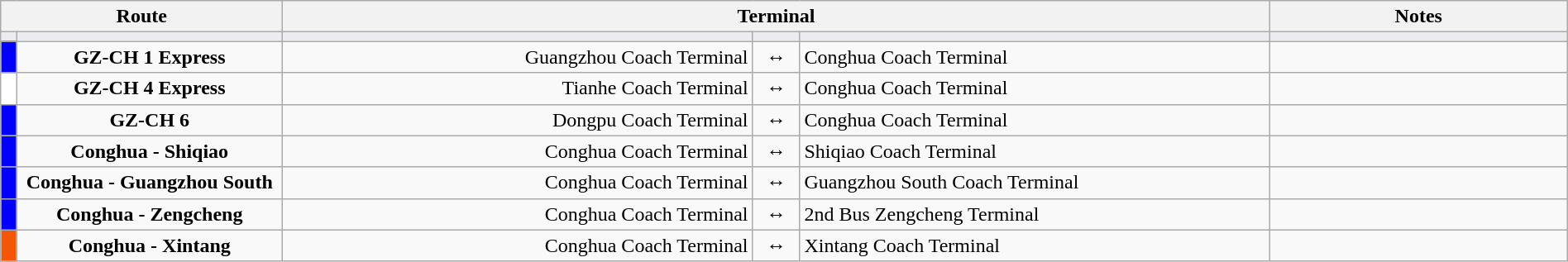<table class="wikitable sortable" style="width:100%; text-align:center;">
<tr>
<th colspan="2" width="18%">Route</th>
<th colspan="3">Terminal</th>
<th width="19%">Notes</th>
</tr>
<tr style="background:#EAECF0" height=0>
<td width="1%"></td>
<td></td>
<td width="30%"></td>
<td></td>
<td width="30%"></td>
<td></td>
</tr>
<tr>
<td style="background:blue"></td>
<td><strong>GZ-CH 1 Express</strong></td>
<td align=right>Guangzhou Coach Terminal</td>
<td>↔</td>
<td align=left>Conghua Coach Terminal</td>
<td></td>
</tr>
<tr>
<td style="background:white"></td>
<td><strong>GZ-CH 4 Express</strong></td>
<td align=right>Tianhe Coach Terminal</td>
<td>↔</td>
<td align=left>Conghua Coach Terminal</td>
<td></td>
</tr>
<tr>
<td style="background:blue"></td>
<td><strong>GZ-CH 6</strong></td>
<td align=right>Dongpu Coach Terminal</td>
<td>↔</td>
<td align=left>Conghua Coach Terminal</td>
<td></td>
</tr>
<tr>
<td style="background:blue"></td>
<td><strong>Conghua - Shiqiao</strong></td>
<td align=right>Conghua Coach Terminal</td>
<td>↔</td>
<td align=left>Shiqiao Coach Terminal</td>
<td></td>
</tr>
<tr>
<td style="background:blue"></td>
<td><strong>Conghua - Guangzhou South</strong></td>
<td align=right>Conghua Coach Terminal</td>
<td>↔</td>
<td align=left>Guangzhou South Coach Terminal</td>
<td></td>
</tr>
<tr>
<td style="background:blue"></td>
<td><strong>Conghua - Zengcheng</strong></td>
<td align=right>Conghua Coach Terminal</td>
<td>↔</td>
<td align=left>2nd Bus Zengcheng Terminal</td>
<td></td>
</tr>
<tr>
<td style="background:#F35706"></td>
<td><strong>Conghua - Xintang</strong></td>
<td align=right>Conghua Coach Terminal</td>
<td>↔</td>
<td align=left>Xintang Coach Terminal</td>
<td></td>
</tr>
</table>
